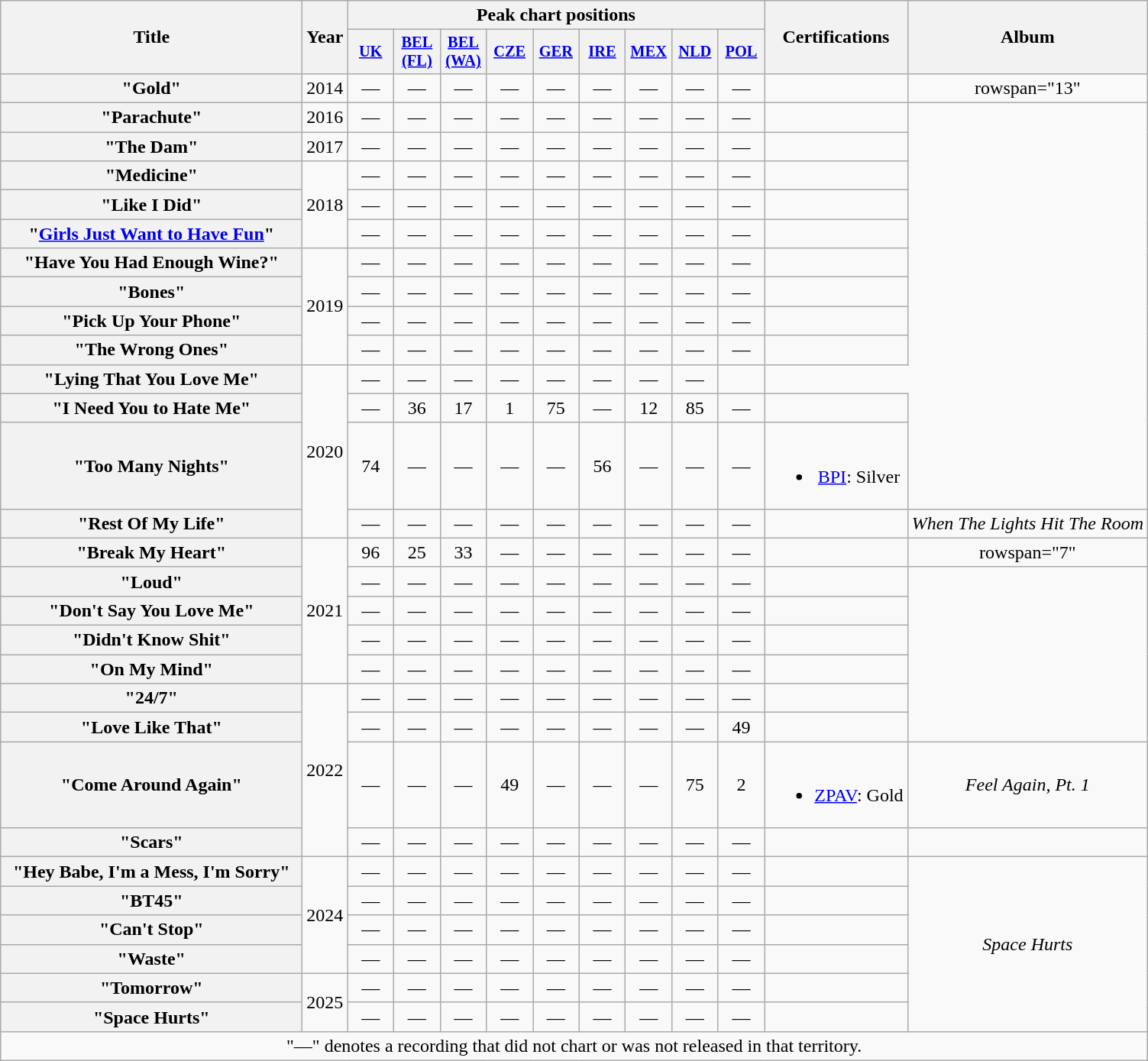<table class="wikitable plainrowheaders" style="text-align:center;">
<tr>
<th scope="col" rowspan="2" style="width:16em;">Title</th>
<th scope="col" rowspan="2" style="width:1em;">Year</th>
<th scope="col" colspan="9">Peak chart positions</th>
<th scope="col" rowspan="2">Certifications</th>
<th scope="col" rowspan="2">Album</th>
</tr>
<tr>
<th scope="col" style="width:2.5em;font-size:85%;"><a href='#'>UK</a><br></th>
<th scope="col" style="width:2.5em;font-size:85%;"><a href='#'>BEL (FL)</a><br></th>
<th scope="col" style="width:2.5em;font-size:85%;"><a href='#'>BEL (WA)</a><br></th>
<th scope="col" style="width:2.5em;font-size:85%;"><a href='#'>CZE</a><br></th>
<th scope="col" style="width:2.5em;font-size:85%;"><a href='#'>GER</a><br></th>
<th scope="col" style="width:2.5em;font-size:85%;"><a href='#'>IRE</a><br></th>
<th scope="col" style="width:2.5em;font-size:85%;"><a href='#'>MEX</a><br></th>
<th scope="col" style="width:2.5em;font-size:85%;"><a href='#'>NLD</a><br></th>
<th scope="col" style="width:2.5em;font-size:85%;"><a href='#'>POL</a><br></th>
</tr>
<tr>
<th scope="row">"Gold"</th>
<td>2014</td>
<td>—</td>
<td>—</td>
<td>—</td>
<td>—</td>
<td>—</td>
<td>—</td>
<td>—</td>
<td>—</td>
<td>—</td>
<td></td>
<td>rowspan="13" </td>
</tr>
<tr>
<th scope="row">"Parachute"</th>
<td>2016</td>
<td>—</td>
<td>—</td>
<td>—</td>
<td>—</td>
<td>—</td>
<td>—</td>
<td>—</td>
<td>—</td>
<td>—</td>
<td></td>
</tr>
<tr>
<th scope="row">"The Dam"</th>
<td>2017</td>
<td>—</td>
<td>—</td>
<td>—</td>
<td>—</td>
<td>—</td>
<td>—</td>
<td>—</td>
<td>—</td>
<td>—</td>
<td></td>
</tr>
<tr>
<th scope="row">"Medicine"</th>
<td rowspan="3">2018</td>
<td>—</td>
<td>—</td>
<td>—</td>
<td>—</td>
<td>—</td>
<td>—</td>
<td>—</td>
<td>—</td>
<td>—</td>
<td></td>
</tr>
<tr>
<th scope="row">"Like I Did"</th>
<td>—</td>
<td>—</td>
<td>—</td>
<td>—</td>
<td>—</td>
<td>—</td>
<td>—</td>
<td>—</td>
<td>—</td>
<td></td>
</tr>
<tr>
<th scope="row">"<a href='#'>Girls Just Want to Have Fun</a>"</th>
<td>—</td>
<td>—</td>
<td>—</td>
<td>—</td>
<td>—</td>
<td>—</td>
<td>—</td>
<td>—</td>
<td>—</td>
<td></td>
</tr>
<tr>
<th scope="row">"Have You Had Enough Wine?"</th>
<td rowspan="4">2019</td>
<td>—</td>
<td>—</td>
<td>—</td>
<td>—</td>
<td>—</td>
<td>—</td>
<td>—</td>
<td>—</td>
<td>—</td>
<td></td>
</tr>
<tr>
<th scope="row">"Bones"</th>
<td>—</td>
<td>—</td>
<td>—</td>
<td>—</td>
<td>—</td>
<td>—</td>
<td>—</td>
<td>—</td>
<td>—</td>
<td></td>
</tr>
<tr>
<th scope="row">"Pick Up Your Phone"</th>
<td>—</td>
<td>—</td>
<td>—</td>
<td>—</td>
<td>—</td>
<td>—</td>
<td>—</td>
<td>—</td>
<td>—</td>
<td></td>
</tr>
<tr>
<th scope="row">"The Wrong Ones"</th>
<td>—</td>
<td>—</td>
<td>—</td>
<td>—</td>
<td>—</td>
<td>—</td>
<td>—</td>
<td>—</td>
<td>—</td>
<td></td>
</tr>
<tr>
<th scope="row">"Lying That You Love Me"</th>
<td rowspan="4">2020</td>
<td>—</td>
<td>—</td>
<td>—</td>
<td>—</td>
<td>—</td>
<td>—</td>
<td>—</td>
<td>—</td>
<td></td>
</tr>
<tr>
<th scope="row">"I Need You to Hate Me"</th>
<td>—</td>
<td>36</td>
<td>17</td>
<td>1</td>
<td>75</td>
<td>—</td>
<td>12</td>
<td>85</td>
<td>—</td>
<td></td>
</tr>
<tr>
<th scope="row">"Too Many Nights"<br></th>
<td>74<br></td>
<td>—</td>
<td>—</td>
<td>—</td>
<td>—</td>
<td>56</td>
<td>—</td>
<td>—</td>
<td —>—</td>
<td><br><ul><li><a href='#'>BPI</a>: Silver</li></ul></td>
</tr>
<tr>
<th scope="row">"Rest Of My Life"</th>
<td>—</td>
<td>—</td>
<td>—</td>
<td>—</td>
<td>—</td>
<td>—</td>
<td>—</td>
<td>—</td>
<td>—</td>
<td></td>
<td><em>When The Lights Hit The Room</em></td>
</tr>
<tr>
<th scope="row">"Break My Heart"</th>
<td rowspan="5">2021</td>
<td>96</td>
<td>25</td>
<td>33</td>
<td>—</td>
<td>—</td>
<td>—</td>
<td>—</td>
<td>—</td>
<td>—</td>
<td></td>
<td>rowspan="7" </td>
</tr>
<tr>
<th scope="row">"Loud"</th>
<td>—</td>
<td>—</td>
<td>—</td>
<td>—</td>
<td>—</td>
<td>—</td>
<td>—</td>
<td>—</td>
<td>—</td>
<td></td>
</tr>
<tr>
<th scope="row">"Don't Say You Love Me"</th>
<td>—</td>
<td>—</td>
<td>—</td>
<td>—</td>
<td>—</td>
<td>—</td>
<td>—</td>
<td>—</td>
<td>—</td>
<td></td>
</tr>
<tr>
<th scope="row">"Didn't Know Shit" <br></th>
<td>—</td>
<td>—</td>
<td>—</td>
<td>—</td>
<td>—</td>
<td>—</td>
<td>—</td>
<td>—</td>
<td>—</td>
<td></td>
</tr>
<tr>
<th scope="row">"On My Mind" <br></th>
<td>—</td>
<td>—</td>
<td>—</td>
<td>—</td>
<td>—</td>
<td>—</td>
<td>—</td>
<td>—</td>
<td>—</td>
<td></td>
</tr>
<tr>
<th scope="row">"24/7" <br></th>
<td rowspan="4">2022</td>
<td>—</td>
<td>—</td>
<td>—</td>
<td>—</td>
<td>—</td>
<td>—</td>
<td>—</td>
<td>—</td>
<td>—</td>
<td></td>
</tr>
<tr>
<th scope="row">"Love Like That"</th>
<td>—</td>
<td>—</td>
<td>—</td>
<td>—</td>
<td>—</td>
<td>—</td>
<td>—</td>
<td>—</td>
<td>49</td>
<td></td>
</tr>
<tr>
<th scope="row">"Come Around Again" <br></th>
<td>—</td>
<td>—</td>
<td>—</td>
<td>49</td>
<td>—</td>
<td>—</td>
<td>—</td>
<td>75</td>
<td>2</td>
<td><br><ul><li><a href='#'>ZPAV</a>: Gold</li></ul></td>
<td><em>Feel Again,  Pt. 1</em></td>
</tr>
<tr>
<th scope="row">"Scars"</th>
<td>—</td>
<td>—</td>
<td>—</td>
<td>—</td>
<td>—</td>
<td>—</td>
<td>—</td>
<td>—</td>
<td>—</td>
<td></td>
<td></td>
</tr>
<tr>
<th scope="row">"Hey Babe, I'm a Mess, I'm Sorry"</th>
<td rowspan="4">2024</td>
<td>—</td>
<td>—</td>
<td>—</td>
<td>—</td>
<td>—</td>
<td>—</td>
<td>—</td>
<td>—</td>
<td>—</td>
<td></td>
<td rowspan="6"><em>Space Hurts</em></td>
</tr>
<tr>
<th scope="row">"BT45"</th>
<td>—</td>
<td>—</td>
<td>—</td>
<td>—</td>
<td>—</td>
<td>—</td>
<td>—</td>
<td>—</td>
<td>—</td>
<td></td>
</tr>
<tr>
<th scope="row">"Can't Stop"</th>
<td>—</td>
<td>—</td>
<td>—</td>
<td>—</td>
<td>—</td>
<td>—</td>
<td>—</td>
<td>—</td>
<td>—</td>
<td></td>
</tr>
<tr>
<th scope="row">"Waste"</th>
<td>—</td>
<td>—</td>
<td>—</td>
<td>—</td>
<td>—</td>
<td>—</td>
<td>—</td>
<td>—</td>
<td>—</td>
<td></td>
</tr>
<tr>
<th scope="row">"Tomorrow"</th>
<td rowspan="2">2025</td>
<td>—</td>
<td>—</td>
<td>—</td>
<td>—</td>
<td>—</td>
<td>—</td>
<td>—</td>
<td>—</td>
<td>—</td>
<td></td>
</tr>
<tr>
<th scope="row">"Space Hurts"</th>
<td>—</td>
<td>—</td>
<td>—</td>
<td>—</td>
<td>—</td>
<td>—</td>
<td>—</td>
<td>—</td>
<td>—</td>
<td></td>
</tr>
<tr>
<td colspan="14">"—" denotes a recording that did not chart or was not released in that territory.</td>
</tr>
</table>
